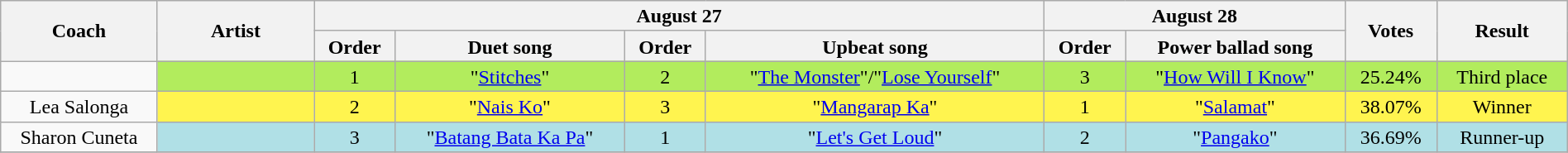<table class="wikitable" style="text-align:center; line-height:17px; font-size:100%; width:100%; white-space:nowrap;">
<tr>
<th width="10%" rowspan="2">Coach</th>
<th width="10%" rowspan="2">Artist</th>
<th colspan="4">August 27</th>
<th colspan="2">August 28</th>
<th rowspan="2">Votes</th>
<th rowspan="2">Result</th>
</tr>
<tr>
<th>Order</th>
<th>Duet song</th>
<th>Order</th>
<th>Upbeat song</th>
<th>Order</th>
<th>Power ballad song</th>
</tr>
<tr>
<td></td>
<td style="background:#B2EC5D;"></td>
<td style="background:#B2EC5D;">1</td>
<td style="background:#B2EC5D;">"<a href='#'>Stitches</a>"</td>
<td style="background:#B2EC5D;">2</td>
<td style="background:#B2EC5D;">"<a href='#'>The Monster</a>"/"<a href='#'>Lose Yourself</a>"</td>
<td style="background:#B2EC5D;">3</td>
<td style="background:#B2EC5D;">"<a href='#'>How Will I Know</a>"</td>
<td style="background:#B2EC5D;">25.24%</td>
<td style="background:#B2EC5D;">Third place</td>
</tr>
<tr>
<td>Lea Salonga</td>
<td style="background:#FFF44F;"></td>
<td style="background:#FFF44F;">2</td>
<td style="background:#FFF44F;">"<a href='#'>Nais Ko</a>"</td>
<td style="background:#FFF44F;">3</td>
<td style="background:#FFF44F;">"<a href='#'>Mangarap Ka</a>"</td>
<td style="background:#FFF44F;">1</td>
<td style="background:#FFF44F;">"<a href='#'>Salamat</a>"</td>
<td style="background:#FFF44F;">38.07%</td>
<td style="background:#FFF44F;">Winner</td>
</tr>
<tr>
<td>Sharon Cuneta</td>
<td style="background:#B0E0E6;"></td>
<td style="background:#B0E0E6;">3</td>
<td style="background:#B0E0E6;">"<a href='#'>Batang Bata Ka Pa</a>"</td>
<td style="background:#B0E0E6;">1</td>
<td style="background:#B0E0E6;">"<a href='#'>Let's Get Loud</a>"</td>
<td style="background:#B0E0E6;">2</td>
<td style="background:#B0E0E6;">"<a href='#'>Pangako</a>"</td>
<td style="background:#B0E0E6;">36.69%</td>
<td style="background:#B0E0E6;">Runner-up</td>
</tr>
<tr>
</tr>
</table>
